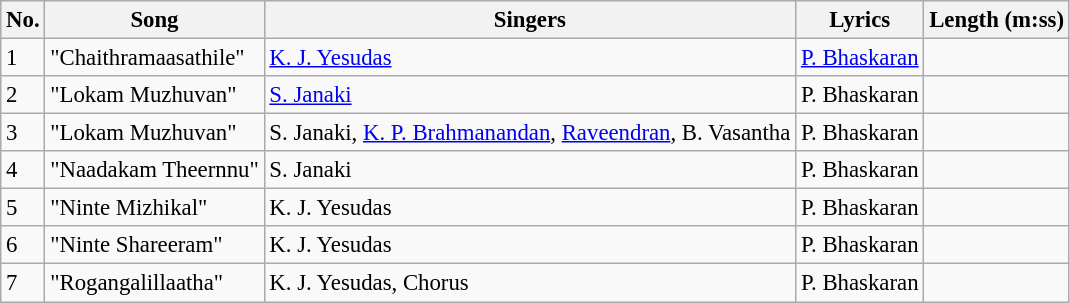<table class="wikitable" style="font-size:95%;">
<tr>
<th>No.</th>
<th>Song</th>
<th>Singers</th>
<th>Lyrics</th>
<th>Length (m:ss)</th>
</tr>
<tr>
<td>1</td>
<td>"Chaithramaasathile"</td>
<td><a href='#'>K. J. Yesudas</a></td>
<td><a href='#'>P. Bhaskaran</a></td>
<td></td>
</tr>
<tr>
<td>2</td>
<td>"Lokam Muzhuvan"</td>
<td><a href='#'>S. Janaki</a></td>
<td>P. Bhaskaran</td>
<td></td>
</tr>
<tr>
<td>3</td>
<td>"Lokam Muzhuvan"</td>
<td>S. Janaki, <a href='#'>K. P. Brahmanandan</a>, <a href='#'>Raveendran</a>, B. Vasantha</td>
<td>P. Bhaskaran</td>
<td></td>
</tr>
<tr>
<td>4</td>
<td>"Naadakam Theernnu"</td>
<td>S. Janaki</td>
<td>P. Bhaskaran</td>
<td></td>
</tr>
<tr>
<td>5</td>
<td>"Ninte Mizhikal"</td>
<td>K. J. Yesudas</td>
<td>P. Bhaskaran</td>
<td></td>
</tr>
<tr>
<td>6</td>
<td>"Ninte Shareeram"</td>
<td>K. J. Yesudas</td>
<td>P. Bhaskaran</td>
<td></td>
</tr>
<tr>
<td>7</td>
<td>"Rogangalillaatha"</td>
<td>K. J. Yesudas, Chorus</td>
<td>P. Bhaskaran</td>
<td></td>
</tr>
</table>
